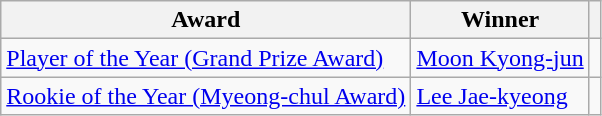<table class="wikitable">
<tr>
<th>Award</th>
<th>Winner</th>
<th></th>
</tr>
<tr>
<td><a href='#'>Player of the Year (Grand Prize Award)</a></td>
<td> <a href='#'>Moon Kyong-jun</a></td>
<td></td>
</tr>
<tr>
<td><a href='#'>Rookie of the Year (Myeong-chul Award)</a></td>
<td> <a href='#'>Lee Jae-kyeong</a></td>
<td></td>
</tr>
</table>
